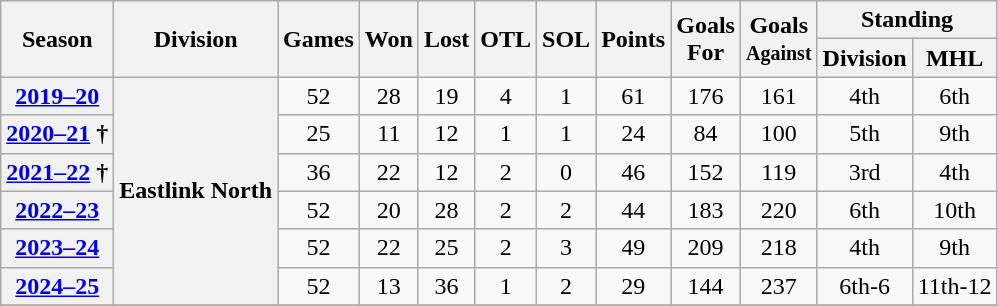<table class="wikitable" style="text-align:center">
<tr>
<th scope="col" rowspan="2">Season</th>
<th scope="col" rowspan="2">Division</th>
<th scope="col" rowspan="2">Games</th>
<th scope="col" rowspan="2">Won</th>
<th scope="col" rowspan="2">Lost</th>
<th scope="col" rowspan="2">OTL</th>
<th scope="col" rowspan="2">SOL</th>
<th scope="col" rowspan="2">Points</th>
<th scope="col" rowspan="2">Goals<br>For</th>
<th scope="col" rowspan="2">Goals<br><small>Against</small></th>
<th scope="col" colspan="2">Standing</th>
</tr>
<tr>
<th scope="col">Division</th>
<th scope="col">MHL</th>
</tr>
<tr>
<th scope="row"><a href='#'>2019–20</a></th>
<th rowspan="6">Eastlink North</th>
<td>52</td>
<td>28</td>
<td>19</td>
<td>4</td>
<td>1</td>
<td>61</td>
<td>176</td>
<td>161</td>
<td>4th</td>
<td>6th</td>
</tr>
<tr>
<th><a href='#'>2020–21</a> †</th>
<td>25</td>
<td>11</td>
<td>12</td>
<td>1</td>
<td>1</td>
<td>24</td>
<td>84</td>
<td>100</td>
<td>5th</td>
<td>9th</td>
</tr>
<tr>
<th><a href='#'>2021–22</a> †</th>
<td>36</td>
<td>22</td>
<td>12</td>
<td>2</td>
<td>0</td>
<td>46</td>
<td>152</td>
<td>119</td>
<td>3rd</td>
<td>4th</td>
</tr>
<tr>
<th><a href='#'>2022–23</a></th>
<td>52</td>
<td>20</td>
<td>28</td>
<td>2</td>
<td>2</td>
<td>44</td>
<td>183</td>
<td>220</td>
<td>6th</td>
<td>10th</td>
</tr>
<tr>
<th><a href='#'>2023–24</a></th>
<td>52</td>
<td>22</td>
<td>25</td>
<td>2</td>
<td>3</td>
<td>49</td>
<td>209</td>
<td>218</td>
<td>4th</td>
<td>9th</td>
</tr>
<tr>
<th><a href='#'>2024–25</a></th>
<td>52</td>
<td>13</td>
<td>36</td>
<td>1</td>
<td>2</td>
<td>29</td>
<td>144</td>
<td>237</td>
<td>6th-6</td>
<td>11th-12</td>
</tr>
<tr align="center"  bgcolor="blue"  style="color:white">
</tr>
</table>
